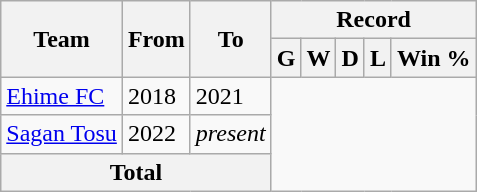<table class="wikitable" style="text-align: center">
<tr>
<th rowspan="2">Team</th>
<th rowspan="2">From</th>
<th rowspan="2">To</th>
<th colspan="5">Record</th>
</tr>
<tr>
<th>G</th>
<th>W</th>
<th>D</th>
<th>L</th>
<th>Win %</th>
</tr>
<tr>
<td align="left"><a href='#'>Ehime FC</a></td>
<td align="left">2018</td>
<td align="left">2021<br></td>
</tr>
<tr>
<td align="left"><a href='#'>Sagan Tosu</a></td>
<td align="left">2022</td>
<td align="left"><em>present</em><br></td>
</tr>
<tr>
<th colspan="3">Total<br></th>
</tr>
</table>
